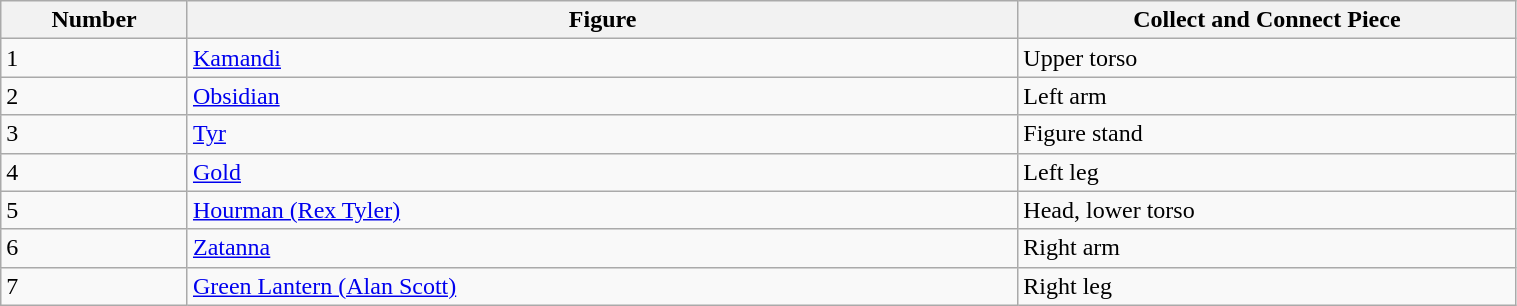<table class="wikitable" style="width:80%;">
<tr>
<th width=5%><strong>Number</strong></th>
<th width=25%><strong>Figure</strong></th>
<th width=15%><strong>Collect and Connect Piece</strong></th>
</tr>
<tr>
<td>1</td>
<td><a href='#'>Kamandi</a></td>
<td>Upper torso</td>
</tr>
<tr>
<td>2</td>
<td><a href='#'>Obsidian</a></td>
<td>Left arm</td>
</tr>
<tr>
<td>3</td>
<td><a href='#'>Tyr</a></td>
<td>Figure stand</td>
</tr>
<tr>
<td>4</td>
<td><a href='#'>Gold</a></td>
<td>Left leg</td>
</tr>
<tr>
<td>5</td>
<td><a href='#'>Hourman (Rex Tyler)</a></td>
<td>Head, lower torso</td>
</tr>
<tr>
<td>6</td>
<td><a href='#'>Zatanna</a></td>
<td>Right arm</td>
</tr>
<tr>
<td>7</td>
<td><a href='#'>Green Lantern (Alan Scott)</a></td>
<td>Right leg</td>
</tr>
</table>
